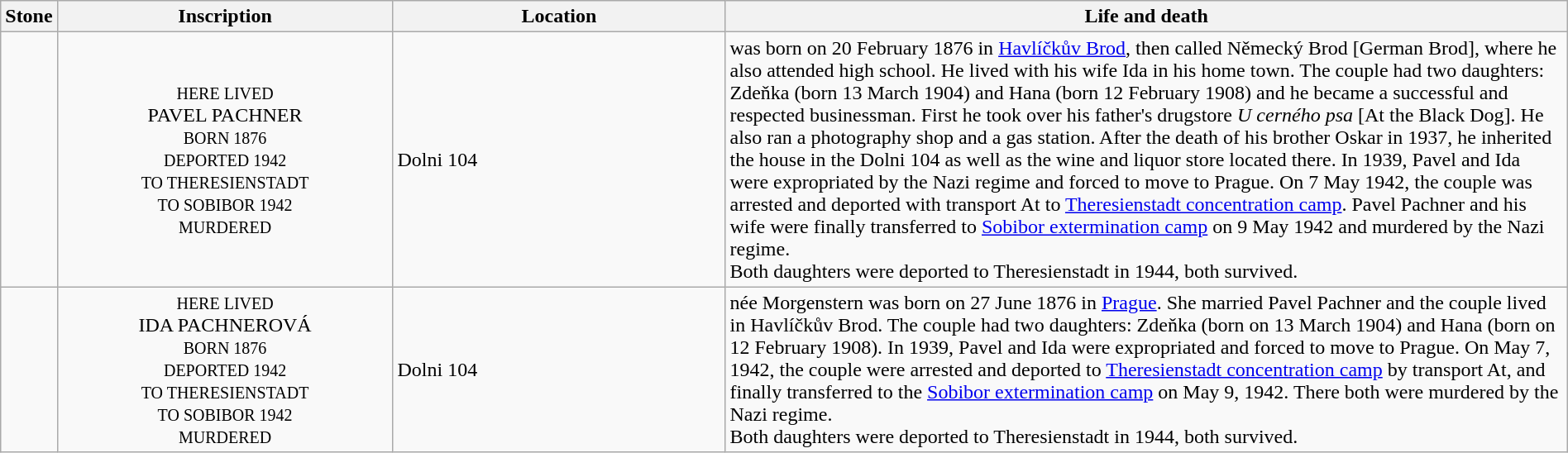<table class="wikitable sortable toptextcells" style="width:100%">
<tr>
<th class="hintergrundfarbe6 unsortable" width="120px">Stone</th>
<th class="hintergrundfarbe6 unsortable" style ="width:22%;">Inscription</th>
<th class="hintergrundfarbe6" data-sort-type="text" style ="width:22%;">Location</th>
<th class="hintergrundfarbe6" style="width:100%;">Life and death</th>
</tr>
<tr>
<td></td>
<td style="text-align:center"><div><small>HERE LIVED</small><br>PAVEL PACHNER<br><small>BORN 1876<br>DEPORTED 1942<br>TO THERESIENSTADT<br>TO SOBIBOR 1942<br>MURDERED</small></div></td>
<td>Dolni 104<br></td>
<td><strong></strong> was born on 20 February 1876 in <a href='#'>Havlíčkův Brod</a>, then called Německý Brod [German Brod], where he also attended high school. He lived with his wife Ida in his home town. The couple had two daughters: Zdeňka (born 13 March 1904) and Hana (born 12 February 1908) and he became a successful and respected businessman. First he took over his father's drugstore <em>U cerného psa</em> [At the Black Dog]. He also ran a photography shop and a gas station. After the death of his brother Oskar in 1937, he inherited the house in the Dolni 104 as well as the wine and liquor store located there. In 1939, Pavel and Ida were expropriated by the Nazi regime and forced to move to Prague. On 7 May 1942, the couple was arrested and deported with transport At to <a href='#'>Theresienstadt concentration camp</a>. Pavel Pachner and his wife were finally transferred to <a href='#'>Sobibor extermination camp</a> on 9 May 1942 and murdered by the Nazi regime.<br>Both daughters were deported to Theresienstadt in 1944, both survived.</td>
</tr>
<tr>
<td></td>
<td style="text-align:center"><div><small>HERE LIVED</small><br>IDA PACHNEROVÁ<br><small>BORN 1876<br>DEPORTED 1942<br>TO THERESIENSTADT<br>TO SOBIBOR 1942<br>MURDERED</small></div></td>
<td>Dolni 104<br></td>
<td><strong></strong> née Morgenstern was born on 27 June 1876 in <a href='#'>Prague</a>. She married Pavel Pachner and the couple lived in Havlíčkův Brod. The couple had two daughters: Zdeňka (born on 13 March 1904) and Hana (born on 12 February 1908). In 1939, Pavel and Ida were expropriated and forced to move to Prague. On May 7, 1942, the couple were arrested and deported to <a href='#'>Theresienstadt concentration camp</a> by transport At, and finally transferred to the <a href='#'>Sobibor extermination camp</a> on May 9, 1942. There both were murdered by the Nazi regime.<br>Both daughters were deported to Theresienstadt in 1944, both survived.</td>
</tr>
</table>
